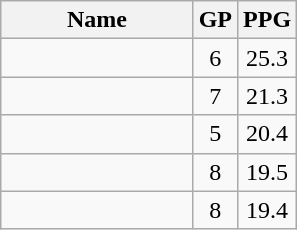<table class=wikitable>
<tr>
<th>Name</th>
<th width="15%">GP</th>
<th width="20%">PPG</th>
</tr>
<tr>
<td></td>
<td align=center>6</td>
<td align=center>25.3</td>
</tr>
<tr>
<td></td>
<td align=center>7</td>
<td align=center>21.3</td>
</tr>
<tr>
<td></td>
<td align=center>5</td>
<td align=center>20.4</td>
</tr>
<tr>
<td></td>
<td align=center>8</td>
<td align=center>19.5</td>
</tr>
<tr>
<td></td>
<td align=center>8</td>
<td align=center>19.4</td>
</tr>
</table>
